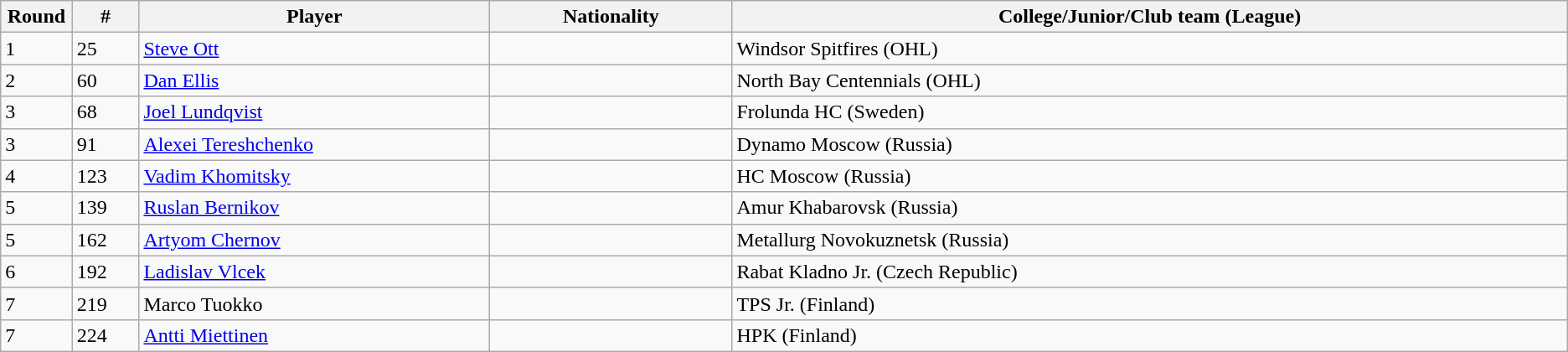<table class="wikitable">
<tr align="center">
<th bgcolor="#DDDDFF" width="4.0%">Round</th>
<th bgcolor="#DDDDFF" width="4.0%">#</th>
<th bgcolor="#DDDDFF" width="21.0%">Player</th>
<th bgcolor="#DDDDFF" width="14.5%">Nationality</th>
<th bgcolor="#DDDDFF" width="50.0%">College/Junior/Club team (League)</th>
</tr>
<tr>
<td>1</td>
<td>25</td>
<td><a href='#'>Steve Ott</a></td>
<td></td>
<td>Windsor Spitfires (OHL)</td>
</tr>
<tr>
<td>2</td>
<td>60</td>
<td><a href='#'>Dan Ellis</a></td>
<td></td>
<td>North Bay Centennials (OHL)</td>
</tr>
<tr>
<td>3</td>
<td>68</td>
<td><a href='#'>Joel Lundqvist</a></td>
<td></td>
<td>Frolunda HC (Sweden)</td>
</tr>
<tr>
<td>3</td>
<td>91</td>
<td><a href='#'>Alexei Tereshchenko</a></td>
<td></td>
<td>Dynamo Moscow (Russia)</td>
</tr>
<tr>
<td>4</td>
<td>123</td>
<td><a href='#'>Vadim Khomitsky</a></td>
<td></td>
<td>HC Moscow (Russia)</td>
</tr>
<tr>
<td>5</td>
<td>139</td>
<td><a href='#'>Ruslan Bernikov</a></td>
<td></td>
<td>Amur Khabarovsk (Russia)</td>
</tr>
<tr>
<td>5</td>
<td>162</td>
<td><a href='#'>Artyom Chernov</a></td>
<td></td>
<td>Metallurg Novokuznetsk (Russia)</td>
</tr>
<tr>
<td>6</td>
<td>192</td>
<td><a href='#'>Ladislav Vlcek</a></td>
<td></td>
<td>Rabat Kladno Jr. (Czech Republic)</td>
</tr>
<tr>
<td>7</td>
<td>219</td>
<td>Marco Tuokko</td>
<td></td>
<td>TPS Jr. (Finland)</td>
</tr>
<tr>
<td>7</td>
<td>224</td>
<td><a href='#'>Antti Miettinen</a></td>
<td></td>
<td>HPK (Finland)</td>
</tr>
</table>
